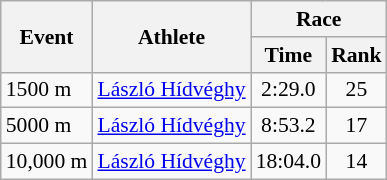<table class="wikitable" border="1" style="font-size:90%">
<tr>
<th rowspan=2>Event</th>
<th rowspan=2>Athlete</th>
<th colspan=2>Race</th>
</tr>
<tr>
<th>Time</th>
<th>Rank</th>
</tr>
<tr>
<td>1500 m</td>
<td><a href='#'>László Hídvéghy</a></td>
<td align=center>2:29.0</td>
<td align=center>25</td>
</tr>
<tr>
<td>5000 m</td>
<td><a href='#'>László Hídvéghy</a></td>
<td align=center>8:53.2</td>
<td align=center>17</td>
</tr>
<tr>
<td>10,000 m</td>
<td><a href='#'>László Hídvéghy</a></td>
<td align=center>18:04.0</td>
<td align=center>14</td>
</tr>
</table>
